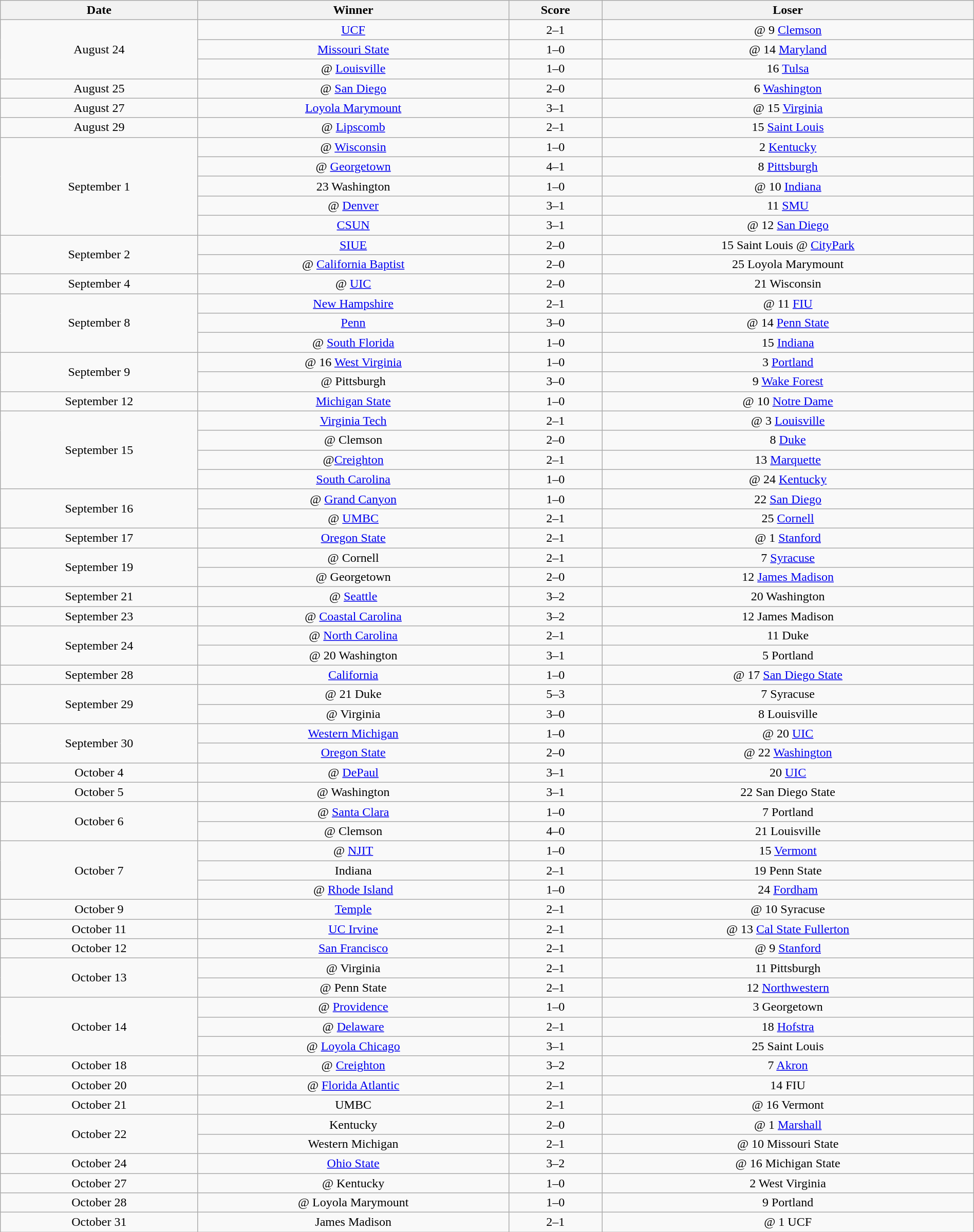<table class="wikitable" style="text-align:center; font-size:100%; width:100%">
<tr>
<th>Date</th>
<th>Winner</th>
<th>Score</th>
<th>Loser</th>
</tr>
<tr>
<td rowspan=3>August 24</td>
<td><a href='#'>UCF</a></td>
<td>2–1</td>
<td>@  9  <a href='#'>Clemson</a></td>
</tr>
<tr>
<td><a href='#'>Missouri State</a></td>
<td>1–0</td>
<td>@  14  <a href='#'>Maryland</a></td>
</tr>
<tr>
<td>@ <a href='#'>Louisville</a></td>
<td>1–0</td>
<td> 16  <a href='#'>Tulsa</a></td>
</tr>
<tr>
<td>August 25</td>
<td>@ <a href='#'>San Diego</a></td>
<td>2–0</td>
<td> 6 <a href='#'>Washington</a></td>
</tr>
<tr>
<td>August 27</td>
<td><a href='#'>Loyola Marymount</a></td>
<td>3–1</td>
<td>@  15 <a href='#'>Virginia</a></td>
</tr>
<tr>
<td>August 29</td>
<td>@ <a href='#'>Lipscomb</a></td>
<td>2–1</td>
<td> 15 <a href='#'>Saint Louis</a></td>
</tr>
<tr>
<td rowspan=5>September 1</td>
<td>@ <a href='#'>Wisconsin</a></td>
<td>1–0</td>
<td> 2 <a href='#'>Kentucky</a></td>
</tr>
<tr>
<td>@ <a href='#'>Georgetown</a></td>
<td>4–1</td>
<td> 8 <a href='#'>Pittsburgh</a></td>
</tr>
<tr>
<td> 23  Washington</td>
<td>1–0</td>
<td>@  10 <a href='#'>Indiana</a></td>
</tr>
<tr>
<td>@ <a href='#'>Denver</a></td>
<td>3–1</td>
<td> 11 <a href='#'>SMU</a></td>
</tr>
<tr>
<td><a href='#'>CSUN</a></td>
<td>3–1</td>
<td>@  12 <a href='#'>San Diego</a></td>
</tr>
<tr>
<td rowspan=2>September 2</td>
<td><a href='#'>SIUE</a></td>
<td>2–0</td>
<td> 15  Saint Louis @ <a href='#'>CityPark</a></td>
</tr>
<tr>
<td>@ <a href='#'>California Baptist</a></td>
<td>2–0</td>
<td> 25 Loyola Marymount</td>
</tr>
<tr>
<td>September 4</td>
<td>@ <a href='#'>UIC</a></td>
<td>2–0</td>
<td> 21  Wisconsin</td>
</tr>
<tr>
<td rowspan=3>September 8</td>
<td><a href='#'>New Hampshire</a></td>
<td>2–1</td>
<td>@  11 <a href='#'>FIU</a></td>
</tr>
<tr>
<td><a href='#'>Penn</a></td>
<td>3–0</td>
<td>@  14 <a href='#'>Penn State</a></td>
</tr>
<tr>
<td>@ <a href='#'>South Florida</a></td>
<td>1–0</td>
<td> 15 <a href='#'>Indiana</a></td>
</tr>
<tr>
<td rowspan=2>September 9</td>
<td>@   16 <a href='#'>West Virginia</a></td>
<td>1–0</td>
<td> 3 <a href='#'>Portland</a></td>
</tr>
<tr>
<td>@ Pittsburgh</td>
<td>3–0</td>
<td> 9 <a href='#'>Wake Forest</a></td>
</tr>
<tr>
<td>September 12</td>
<td><a href='#'>Michigan State</a></td>
<td>1–0</td>
<td>@  10 <a href='#'>Notre Dame</a></td>
</tr>
<tr>
<td rowspan=4>September 15</td>
<td><a href='#'>Virginia Tech</a></td>
<td>2–1</td>
<td>@  3 <a href='#'>Louisville</a></td>
</tr>
<tr>
<td>@ Clemson</td>
<td>2–0</td>
<td> 8 <a href='#'>Duke</a></td>
</tr>
<tr>
<td>@<a href='#'>Creighton</a></td>
<td>2–1</td>
<td> 13 <a href='#'>Marquette</a></td>
</tr>
<tr>
<td><a href='#'>South Carolina</a></td>
<td>1–0</td>
<td>@   24 <a href='#'>Kentucky</a></td>
</tr>
<tr>
<td rowspan=2>September 16</td>
<td>@ <a href='#'>Grand Canyon</a></td>
<td>1–0</td>
<td> 22 <a href='#'>San Diego</a></td>
</tr>
<tr>
<td>@ <a href='#'>UMBC</a></td>
<td>2–1</td>
<td> 25 <a href='#'>Cornell</a></td>
</tr>
<tr>
<td>September 17</td>
<td><a href='#'>Oregon State</a></td>
<td>2–1</td>
<td>@  1 <a href='#'>Stanford</a></td>
</tr>
<tr>
<td rowspan=2>September 19</td>
<td>@ Cornell</td>
<td>2–1</td>
<td> 7 <a href='#'>Syracuse</a></td>
</tr>
<tr>
<td>@ Georgetown</td>
<td>2–0</td>
<td> 12 <a href='#'>James Madison</a></td>
</tr>
<tr>
<td>September 21</td>
<td>@ <a href='#'>Seattle</a></td>
<td>3–2</td>
<td> 20 Washington</td>
</tr>
<tr>
<td>September 23</td>
<td>@ <a href='#'>Coastal Carolina</a></td>
<td>3–2</td>
<td> 12 James Madison</td>
</tr>
<tr>
<td rowspan=2>September 24</td>
<td>@ <a href='#'>North Carolina</a></td>
<td>2–1</td>
<td> 11 Duke</td>
</tr>
<tr>
<td>@  20 Washington</td>
<td>3–1</td>
<td> 5 Portland</td>
</tr>
<tr>
<td>September 28</td>
<td><a href='#'>California</a></td>
<td>1–0</td>
<td>@  17 <a href='#'>San Diego State</a></td>
</tr>
<tr>
<td rowspan=2>September 29</td>
<td>@  21 Duke</td>
<td>5–3</td>
<td> 7 Syracuse</td>
</tr>
<tr>
<td>@ Virginia</td>
<td>3–0</td>
<td> 8 Louisville</td>
</tr>
<tr>
<td rowspan=2>September 30</td>
<td><a href='#'>Western Michigan</a></td>
<td>1–0</td>
<td>@  20 <a href='#'>UIC</a></td>
</tr>
<tr>
<td><a href='#'>Oregon State</a></td>
<td>2–0</td>
<td>@  22 <a href='#'>Washington</a></td>
</tr>
<tr>
<td>October 4</td>
<td>@ <a href='#'>DePaul</a></td>
<td>3–1</td>
<td> 20 <a href='#'>UIC</a></td>
</tr>
<tr>
<td>October 5</td>
<td>@ Washington</td>
<td>3–1</td>
<td> 22 San Diego State</td>
</tr>
<tr>
<td rowspan=2>October 6</td>
<td>@ <a href='#'>Santa Clara</a></td>
<td>1–0</td>
<td> 7 Portland</td>
</tr>
<tr>
<td>@ Clemson</td>
<td>4–0</td>
<td>  21 Louisville</td>
</tr>
<tr>
<td rowspan=3>October 7</td>
<td>@ <a href='#'>NJIT</a></td>
<td>1–0</td>
<td> 15  <a href='#'>Vermont</a></td>
</tr>
<tr>
<td>Indiana</td>
<td>2–1</td>
<td> 19 Penn State</td>
</tr>
<tr>
<td>@ <a href='#'>Rhode Island</a></td>
<td>1–0</td>
<td> 24 <a href='#'>Fordham</a></td>
</tr>
<tr>
<td>October 9</td>
<td><a href='#'>Temple</a></td>
<td>2–1</td>
<td>@   10 Syracuse</td>
</tr>
<tr>
<td>October 11</td>
<td><a href='#'>UC Irvine</a></td>
<td>2–1</td>
<td>@   13 <a href='#'>Cal State Fullerton</a></td>
</tr>
<tr>
<td>October 12</td>
<td><a href='#'>San Francisco</a></td>
<td>2–1</td>
<td>@   9 <a href='#'>Stanford</a></td>
</tr>
<tr>
<td rowspan=2>October 13</td>
<td>@ Virginia</td>
<td>2–1</td>
<td> 11 Pittsburgh</td>
</tr>
<tr>
<td>@ Penn State</td>
<td>2–1</td>
<td> 12 <a href='#'>Northwestern</a></td>
</tr>
<tr>
<td rowspan=3>October 14</td>
<td>@ <a href='#'>Providence</a></td>
<td>1–0</td>
<td> 3 Georgetown</td>
</tr>
<tr>
<td>@ <a href='#'>Delaware</a></td>
<td>2–1</td>
<td> 18 <a href='#'>Hofstra</a></td>
</tr>
<tr>
<td>@ <a href='#'>Loyola Chicago</a></td>
<td>3–1</td>
<td> 25 Saint Louis</td>
</tr>
<tr>
<td>October 18</td>
<td>@ <a href='#'>Creighton</a></td>
<td>3–2</td>
<td> 7 <a href='#'>Akron</a></td>
</tr>
<tr>
<td>October 20</td>
<td>@ <a href='#'>Florida Atlantic</a></td>
<td>2–1</td>
<td> 14 FIU</td>
</tr>
<tr>
<td>October 21</td>
<td>UMBC</td>
<td>2–1</td>
<td>@   16 Vermont</td>
</tr>
<tr>
<td rowspan=2>October 22</td>
<td>Kentucky</td>
<td>2–0</td>
<td>@  1 <a href='#'>Marshall</a></td>
</tr>
<tr>
<td>Western Michigan</td>
<td>2–1</td>
<td>@   10 Missouri State</td>
</tr>
<tr>
<td>October 24</td>
<td><a href='#'>Ohio State</a></td>
<td>3–2</td>
<td>@   16 Michigan State</td>
</tr>
<tr>
<td>October 27</td>
<td>@ Kentucky</td>
<td>1–0</td>
<td> 2 West Virginia</td>
</tr>
<tr>
<td>October 28</td>
<td>@ Loyola Marymount</td>
<td>1–0</td>
<td> 9 Portland</td>
</tr>
<tr>
<td>October 31</td>
<td>James Madison</td>
<td>2–1</td>
<td>@  1 UCF</td>
</tr>
</table>
